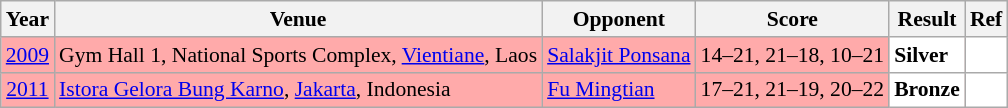<table class="sortable wikitable" style="font-size: 90%">
<tr>
<th>Year</th>
<th>Venue</th>
<th>Opponent</th>
<th>Score</th>
<th>Result</th>
<th>Ref</th>
</tr>
<tr style="background:#FFAAAA">
<td align="center"><a href='#'>2009</a></td>
<td align="left">Gym Hall 1, National Sports Complex, <a href='#'>Vientiane</a>, Laos</td>
<td align="left"> <a href='#'>Salakjit Ponsana</a></td>
<td align="left">14–21, 21–18, 10–21</td>
<td style="text-align:left; background:white"> <strong>Silver</strong></td>
<td style="text-align:center; background:white"></td>
</tr>
<tr style="background:#FFAAAA">
<td align="center"><a href='#'>2011</a></td>
<td align="left"><a href='#'>Istora Gelora Bung Karno</a>, <a href='#'>Jakarta</a>, Indonesia</td>
<td align="left"> <a href='#'>Fu Mingtian</a></td>
<td align="left">17–21, 21–19, 20–22</td>
<td style="text-align:left; background:white"> <strong>Bronze</strong></td>
<td style="text-align:center; background:white"></td>
</tr>
</table>
